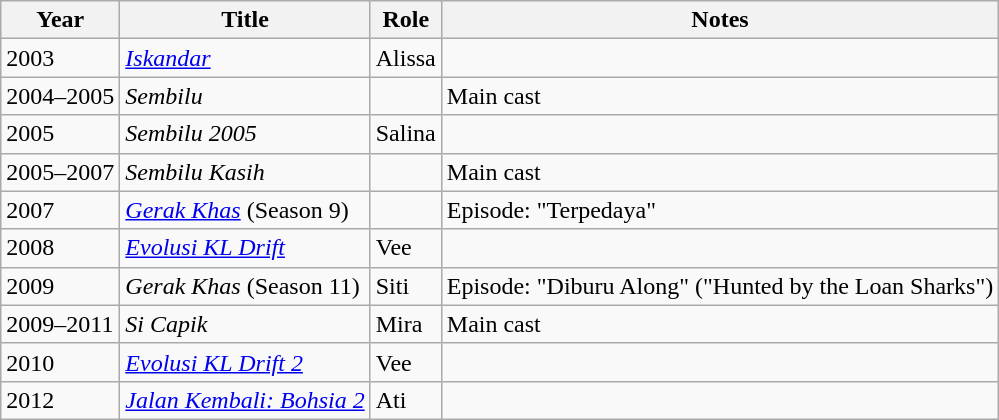<table class="wikitable">
<tr>
<th>Year</th>
<th>Title</th>
<th>Role</th>
<th>Notes</th>
</tr>
<tr>
<td>2003</td>
<td><em><a href='#'>Iskandar</a></em></td>
<td>Alissa</td>
<td></td>
</tr>
<tr>
<td>2004–2005</td>
<td><em>Sembilu</em></td>
<td></td>
<td>Main cast</td>
</tr>
<tr>
<td>2005</td>
<td><em>Sembilu 2005</em></td>
<td>Salina</td>
<td></td>
</tr>
<tr>
<td>2005–2007</td>
<td><em>Sembilu Kasih</em></td>
<td></td>
<td>Main cast</td>
</tr>
<tr>
<td>2007</td>
<td><em><a href='#'>Gerak Khas</a></em> (Season 9)</td>
<td></td>
<td>Episode: "Terpedaya"</td>
</tr>
<tr>
<td>2008</td>
<td><em><a href='#'>Evolusi KL Drift</a></em></td>
<td>Vee</td>
<td></td>
</tr>
<tr>
<td>2009</td>
<td><em>Gerak Khas</em> (Season 11)</td>
<td>Siti</td>
<td>Episode: "Diburu Along" ("Hunted by the Loan Sharks")</td>
</tr>
<tr>
<td>2009–2011</td>
<td><em>Si Capik</em></td>
<td>Mira</td>
<td>Main cast</td>
</tr>
<tr>
<td>2010</td>
<td><em><a href='#'>Evolusi KL Drift 2</a></em></td>
<td>Vee</td>
<td></td>
</tr>
<tr>
<td>2012</td>
<td><em><a href='#'>Jalan Kembali: Bohsia 2</a> </em></td>
<td>Ati</td>
<td></td>
</tr>
</table>
